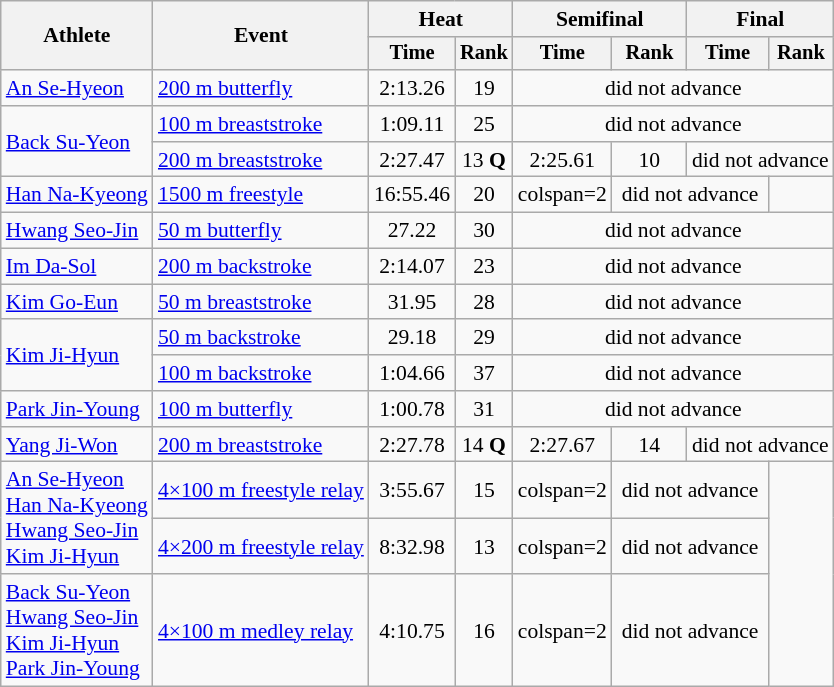<table class=wikitable style="font-size:90%">
<tr>
<th rowspan=2>Athlete</th>
<th rowspan=2>Event</th>
<th colspan="2">Heat</th>
<th colspan="2">Semifinal</th>
<th colspan="2">Final</th>
</tr>
<tr style="font-size:95%">
<th>Time</th>
<th>Rank</th>
<th>Time</th>
<th>Rank</th>
<th>Time</th>
<th>Rank</th>
</tr>
<tr align=center>
<td align=left><a href='#'>An Se-Hyeon</a></td>
<td align=left><a href='#'>200 m butterfly</a></td>
<td>2:13.26</td>
<td>19</td>
<td colspan=4>did not advance</td>
</tr>
<tr align=center>
<td align=left rowspan=2><a href='#'>Back Su-Yeon</a></td>
<td align=left><a href='#'>100 m breaststroke</a></td>
<td>1:09.11</td>
<td>25</td>
<td colspan=4>did not advance</td>
</tr>
<tr align=center>
<td align=left><a href='#'>200 m breaststroke</a></td>
<td>2:27.47</td>
<td>13 <strong>Q</strong></td>
<td>2:25.61</td>
<td>10</td>
<td colspan=2>did not advance</td>
</tr>
<tr align=center>
<td align=left><a href='#'>Han Na-Kyeong</a></td>
<td align=left><a href='#'>1500 m freestyle</a></td>
<td>16:55.46</td>
<td>20</td>
<td>colspan=2 </td>
<td colspan=2>did not advance</td>
</tr>
<tr align=center>
<td align=left><a href='#'>Hwang Seo-Jin</a></td>
<td align=left><a href='#'>50 m butterfly</a></td>
<td>27.22</td>
<td>30</td>
<td colspan=4>did not advance</td>
</tr>
<tr align=center>
<td align=left><a href='#'>Im Da-Sol</a></td>
<td align=left><a href='#'>200 m backstroke</a></td>
<td>2:14.07</td>
<td>23</td>
<td colspan=4>did not advance</td>
</tr>
<tr align=center>
<td align=left><a href='#'>Kim Go-Eun</a></td>
<td align=left><a href='#'>50 m breaststroke</a></td>
<td>31.95</td>
<td>28</td>
<td colspan=4>did not advance</td>
</tr>
<tr align=center>
<td align=left rowspan=2><a href='#'>Kim Ji-Hyun</a></td>
<td align=left><a href='#'>50 m backstroke</a></td>
<td>29.18</td>
<td>29</td>
<td colspan=4>did not advance</td>
</tr>
<tr align=center>
<td align=left><a href='#'>100 m backstroke</a></td>
<td>1:04.66</td>
<td>37</td>
<td colspan=4>did not advance</td>
</tr>
<tr align=center>
<td align=left><a href='#'>Park Jin-Young</a></td>
<td align=left><a href='#'>100 m butterfly</a></td>
<td>1:00.78</td>
<td>31</td>
<td colspan=4>did not advance</td>
</tr>
<tr align=center>
<td align=left><a href='#'>Yang Ji-Won</a></td>
<td align=left><a href='#'>200 m breaststroke</a></td>
<td>2:27.78</td>
<td>14 <strong>Q</strong></td>
<td>2:27.67</td>
<td>14</td>
<td colspan=2>did not advance</td>
</tr>
<tr align=center>
<td align=left rowspan=2><a href='#'>An Se-Hyeon</a><br><a href='#'>Han Na-Kyeong</a><br><a href='#'>Hwang Seo-Jin</a><br><a href='#'>Kim Ji-Hyun</a></td>
<td align=left><a href='#'>4×100 m freestyle relay</a></td>
<td>3:55.67</td>
<td>15</td>
<td>colspan=2 </td>
<td colspan=2>did not advance</td>
</tr>
<tr align=center>
<td align=left><a href='#'>4×200 m freestyle relay</a></td>
<td>8:32.98</td>
<td>13</td>
<td>colspan=2 </td>
<td colspan=2>did not advance</td>
</tr>
<tr align=center>
<td align=left><a href='#'>Back Su-Yeon</a><br><a href='#'>Hwang Seo-Jin</a><br><a href='#'>Kim Ji-Hyun</a><br><a href='#'>Park Jin-Young</a></td>
<td align=left><a href='#'>4×100 m medley relay</a></td>
<td>4:10.75</td>
<td>16</td>
<td>colspan=2 </td>
<td colspan=2>did not advance</td>
</tr>
</table>
